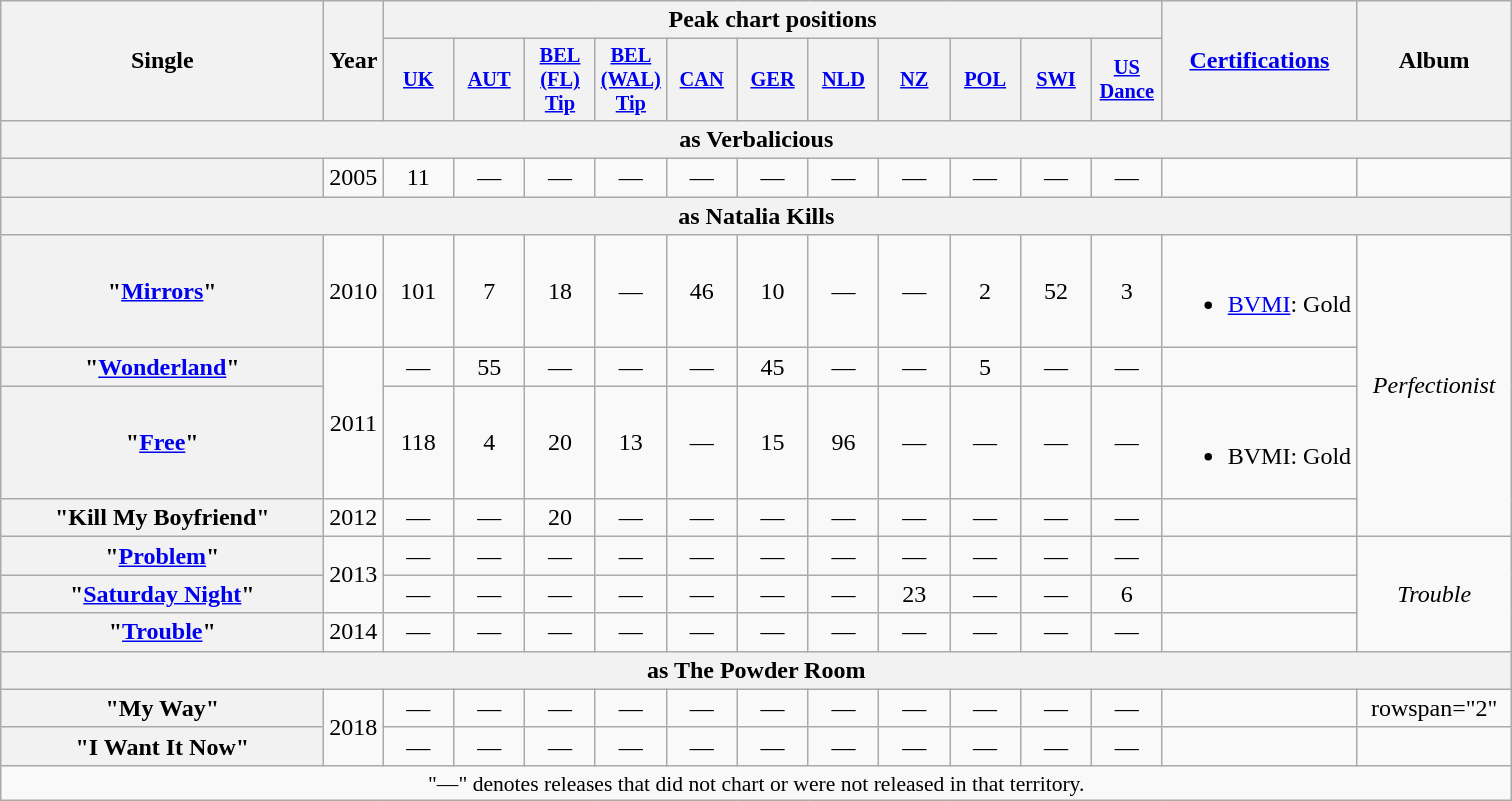<table class="wikitable plainrowheaders" style="text-align:center;">
<tr>
<th rowspan="2" style="width:13em;">Single</th>
<th rowspan="2">Year</th>
<th colspan="11">Peak chart positions</th>
<th scope="col" rowspan="2"><a href='#'>Certifications</a></th>
<th rowspan="2" style="width:6em;">Album</th>
</tr>
<tr>
<th scope="col" style="width:3em;font-size:85%;"><a href='#'>UK</a><br></th>
<th scope="col" style="width:3em;font-size:85%;"><a href='#'>AUT</a><br></th>
<th scope="col" style="width:3em;font-size:85%;"><a href='#'>BEL<br>(FL)<br>Tip</a><br></th>
<th scope="col" style="width:3em;font-size:85%;"><a href='#'>BEL<br>(WAL)<br>Tip</a><br></th>
<th scope="col" style="width:3em;font-size:85%;"><a href='#'>CAN</a><br></th>
<th scope="col" style="width:3em;font-size:85%;"><a href='#'>GER</a><br></th>
<th scope="col" style="width:3em;font-size:85%;"><a href='#'>NLD</a><br></th>
<th scope="col" style="width:3em;font-size:85%;"><a href='#'>NZ</a><br></th>
<th scope="col" style="width:3em;font-size:85%;"><a href='#'>POL</a><br></th>
<th scope="col" style="width:3em;font-size:85%;"><a href='#'>SWI</a><br></th>
<th scope="col" style="width:3em;font-size:85%;"><a href='#'>US Dance</a><br></th>
</tr>
<tr>
<th colspan="15">as Verbalicious</th>
</tr>
<tr>
<th scope="row"></th>
<td>2005</td>
<td>11</td>
<td>—</td>
<td>—</td>
<td>—</td>
<td>—</td>
<td>—</td>
<td>—</td>
<td>—</td>
<td>—</td>
<td>—</td>
<td>—</td>
<td></td>
<td></td>
</tr>
<tr>
<th colspan="15">as Natalia Kills</th>
</tr>
<tr>
<th scope="row">"<a href='#'>Mirrors</a>"</th>
<td>2010</td>
<td>101</td>
<td>7</td>
<td>18</td>
<td>—</td>
<td>46</td>
<td>10</td>
<td>—</td>
<td>—</td>
<td>2</td>
<td>52</td>
<td>3</td>
<td><br><ul><li><a href='#'>BVMI</a>: Gold</li></ul></td>
<td rowspan="4"><em>Perfectionist</em></td>
</tr>
<tr>
<th scope="row">"<a href='#'>Wonderland</a>"</th>
<td rowspan="2">2011</td>
<td>—</td>
<td>55</td>
<td>—</td>
<td>—</td>
<td>—</td>
<td>45</td>
<td>—</td>
<td>—</td>
<td>5</td>
<td>—</td>
<td>—</td>
<td></td>
</tr>
<tr>
<th scope="row">"<a href='#'>Free</a>"<br></th>
<td>118</td>
<td>4</td>
<td>20</td>
<td>13</td>
<td>—</td>
<td>15</td>
<td>96</td>
<td>—</td>
<td>—</td>
<td>—</td>
<td>—</td>
<td><br><ul><li>BVMI: Gold</li></ul></td>
</tr>
<tr>
<th scope="row">"Kill My Boyfriend"</th>
<td>2012</td>
<td>—</td>
<td>—</td>
<td>20</td>
<td>—</td>
<td>—</td>
<td>—</td>
<td>—</td>
<td>—</td>
<td>—</td>
<td>—</td>
<td>—</td>
<td></td>
</tr>
<tr>
<th scope="row">"<a href='#'>Problem</a>"</th>
<td rowspan="2">2013</td>
<td>—</td>
<td>—</td>
<td>—</td>
<td>—</td>
<td>—</td>
<td>—</td>
<td>—</td>
<td>—</td>
<td>—</td>
<td>—</td>
<td>—</td>
<td></td>
<td rowspan="3"><em>Trouble</em></td>
</tr>
<tr>
<th scope="row">"<a href='#'>Saturday Night</a>"</th>
<td>—</td>
<td>—</td>
<td>—</td>
<td>—</td>
<td>—</td>
<td>—</td>
<td>—</td>
<td>23</td>
<td>—</td>
<td>—</td>
<td>6</td>
<td></td>
</tr>
<tr>
<th scope="row">"<a href='#'>Trouble</a>"<br></th>
<td>2014</td>
<td>—</td>
<td>—</td>
<td>—</td>
<td>—</td>
<td>—</td>
<td>—</td>
<td>—</td>
<td>—</td>
<td>—</td>
<td>—</td>
<td>—</td>
<td></td>
</tr>
<tr>
<th colspan="15">as The Powder Room</th>
</tr>
<tr>
<th scope="row">"My Way"</th>
<td rowspan="2">2018</td>
<td>—</td>
<td>—</td>
<td>—</td>
<td>—</td>
<td>—</td>
<td>—</td>
<td>—</td>
<td>—</td>
<td>—</td>
<td>—</td>
<td>—</td>
<td></td>
<td>rowspan="2" </td>
</tr>
<tr>
<th scope="row">"I Want It Now"</th>
<td>—</td>
<td>—</td>
<td>—</td>
<td>—</td>
<td>—</td>
<td>—</td>
<td>—</td>
<td>—</td>
<td>—</td>
<td>—</td>
<td>—</td>
<td></td>
</tr>
<tr>
<td colspan="15" style="font-size:90%">"—" denotes releases that did not chart or were not released in that territory.</td>
</tr>
</table>
